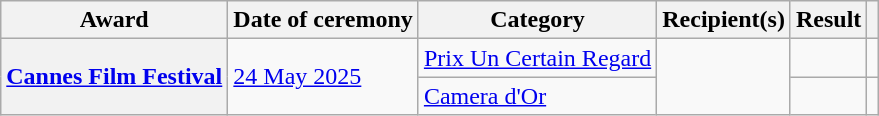<table class="wikitable sortable plainrowheaders">
<tr>
<th scope="col">Award</th>
<th scope="col">Date of ceremony</th>
<th scope="col">Category</th>
<th scope="col">Recipient(s)</th>
<th scope="col">Result</th>
<th scope="col" class="unsortable"></th>
</tr>
<tr>
<th rowspan="2" scope="row"><a href='#'>Cannes Film Festival</a></th>
<td rowspan="2"><a href='#'>24 May 2025</a></td>
<td><a href='#'>Prix Un Certain Regard</a></td>
<td rowspan="2"></td>
<td></td>
<td align="center"></td>
</tr>
<tr>
<td><a href='#'>Camera d'Or</a></td>
<td></td>
<td align="center"></td>
</tr>
</table>
